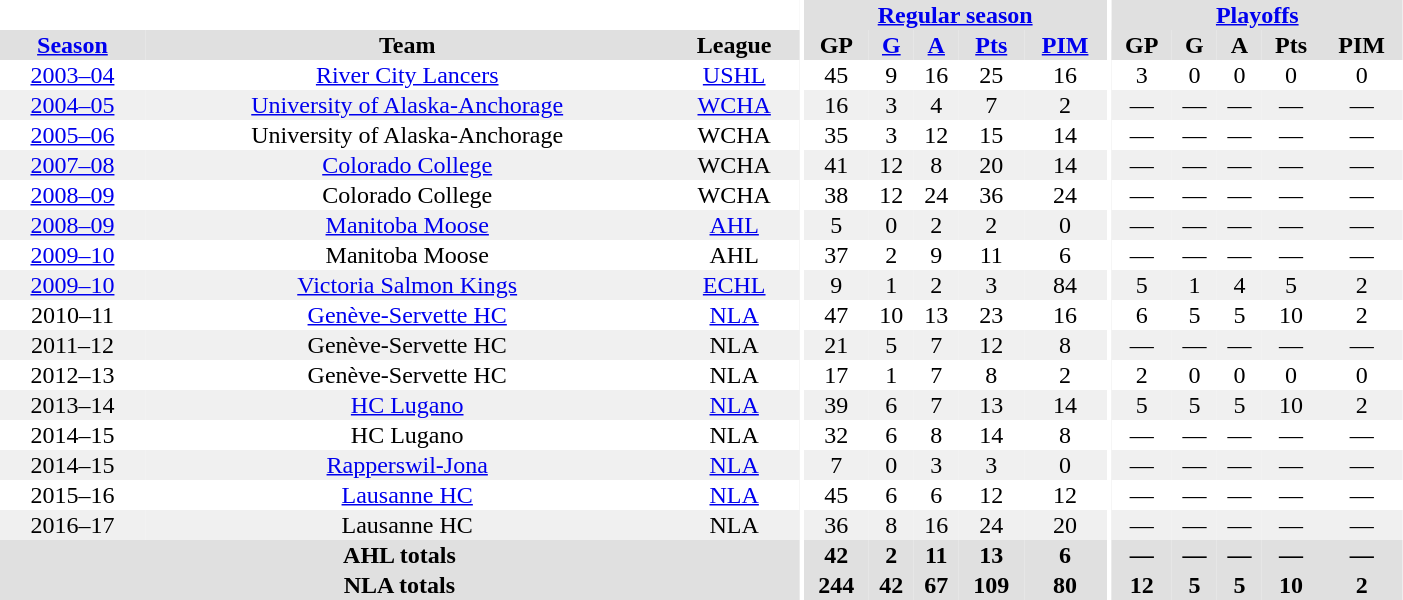<table border="0" cellpadding="1" cellspacing="0" style="text-align:center; width:74%">
<tr bgcolor="#e0e0e0">
<th colspan="3" bgcolor="#ffffff"></th>
<th rowspan="99" bgcolor="#ffffff"></th>
<th colspan="5"><a href='#'>Regular season</a></th>
<th rowspan="99" bgcolor="#ffffff"></th>
<th colspan="5"><a href='#'>Playoffs</a></th>
</tr>
<tr bgcolor="#e0e0e0">
<th><a href='#'>Season</a></th>
<th>Team</th>
<th>League</th>
<th>GP</th>
<th><a href='#'>G</a></th>
<th><a href='#'>A</a></th>
<th><a href='#'>Pts</a></th>
<th><a href='#'>PIM</a></th>
<th>GP</th>
<th>G</th>
<th>A</th>
<th>Pts</th>
<th>PIM</th>
</tr>
<tr>
<td><a href='#'>2003–04</a></td>
<td><a href='#'>River City Lancers</a></td>
<td><a href='#'>USHL</a></td>
<td>45</td>
<td>9</td>
<td>16</td>
<td>25</td>
<td>16</td>
<td>3</td>
<td>0</td>
<td>0</td>
<td>0</td>
<td>0</td>
</tr>
<tr style="background:#f0f0f0;">
<td><a href='#'>2004–05</a></td>
<td><a href='#'>University of Alaska-Anchorage</a></td>
<td><a href='#'>WCHA</a></td>
<td>16</td>
<td>3</td>
<td>4</td>
<td>7</td>
<td>2</td>
<td>—</td>
<td>—</td>
<td>—</td>
<td>—</td>
<td>—</td>
</tr>
<tr>
<td><a href='#'>2005–06</a></td>
<td>University of Alaska-Anchorage</td>
<td>WCHA</td>
<td>35</td>
<td>3</td>
<td>12</td>
<td>15</td>
<td>14</td>
<td>—</td>
<td>—</td>
<td>—</td>
<td>—</td>
<td>—</td>
</tr>
<tr style="background:#f0f0f0;">
<td><a href='#'>2007–08</a></td>
<td><a href='#'>Colorado College</a></td>
<td>WCHA</td>
<td>41</td>
<td>12</td>
<td>8</td>
<td>20</td>
<td>14</td>
<td>—</td>
<td>—</td>
<td>—</td>
<td>—</td>
<td>—</td>
</tr>
<tr>
<td><a href='#'>2008–09</a></td>
<td>Colorado College</td>
<td>WCHA</td>
<td>38</td>
<td>12</td>
<td>24</td>
<td>36</td>
<td>24</td>
<td>—</td>
<td>—</td>
<td>—</td>
<td>—</td>
<td>—</td>
</tr>
<tr style="background:#f0f0f0;">
<td><a href='#'>2008–09</a></td>
<td><a href='#'>Manitoba Moose</a></td>
<td><a href='#'>AHL</a></td>
<td>5</td>
<td>0</td>
<td>2</td>
<td>2</td>
<td>0</td>
<td>—</td>
<td>—</td>
<td>—</td>
<td>—</td>
<td>—</td>
</tr>
<tr>
<td><a href='#'>2009–10</a></td>
<td>Manitoba Moose</td>
<td>AHL</td>
<td>37</td>
<td>2</td>
<td>9</td>
<td>11</td>
<td>6</td>
<td>—</td>
<td>—</td>
<td>—</td>
<td>—</td>
<td>—</td>
</tr>
<tr style="background:#f0f0f0;">
<td><a href='#'>2009–10</a></td>
<td><a href='#'>Victoria Salmon Kings</a></td>
<td><a href='#'>ECHL</a></td>
<td>9</td>
<td>1</td>
<td>2</td>
<td>3</td>
<td>84</td>
<td>5</td>
<td>1</td>
<td>4</td>
<td>5</td>
<td>2</td>
</tr>
<tr>
<td>2010–11</td>
<td><a href='#'>Genève-Servette HC</a></td>
<td><a href='#'>NLA</a></td>
<td>47</td>
<td>10</td>
<td>13</td>
<td>23</td>
<td>16</td>
<td>6</td>
<td>5</td>
<td>5</td>
<td>10</td>
<td>2</td>
</tr>
<tr style="background:#f0f0f0;">
<td>2011–12</td>
<td>Genève-Servette HC</td>
<td National League A>NLA</td>
<td>21</td>
<td>5</td>
<td>7</td>
<td>12</td>
<td>8</td>
<td>—</td>
<td>—</td>
<td>—</td>
<td>—</td>
<td>—</td>
</tr>
<tr>
<td>2012–13</td>
<td>Genève-Servette HC</td>
<td National League A>NLA</td>
<td>17</td>
<td>1</td>
<td>7</td>
<td>8</td>
<td>2</td>
<td>2</td>
<td>0</td>
<td>0</td>
<td>0</td>
<td>0</td>
</tr>
<tr style="background:#f0f0f0;">
<td>2013–14</td>
<td><a href='#'>HC Lugano</a></td>
<td><a href='#'>NLA</a></td>
<td>39</td>
<td>6</td>
<td>7</td>
<td>13</td>
<td>14</td>
<td>5</td>
<td>5</td>
<td>5</td>
<td>10</td>
<td>2</td>
</tr>
<tr>
<td>2014–15</td>
<td>HC Lugano</td>
<td National League A>NLA</td>
<td>32</td>
<td>6</td>
<td>8</td>
<td>14</td>
<td>8</td>
<td>—</td>
<td>—</td>
<td>—</td>
<td>—</td>
<td>—</td>
</tr>
<tr style="background:#f0f0f0;">
<td>2014–15</td>
<td><a href='#'>Rapperswil-Jona</a></td>
<td><a href='#'>NLA</a></td>
<td>7</td>
<td>0</td>
<td>3</td>
<td>3</td>
<td>0</td>
<td>—</td>
<td>—</td>
<td>—</td>
<td>—</td>
<td>—</td>
</tr>
<tr>
<td>2015–16</td>
<td><a href='#'>Lausanne HC</a></td>
<td><a href='#'>NLA</a></td>
<td>45</td>
<td>6</td>
<td>6</td>
<td>12</td>
<td>12</td>
<td>—</td>
<td>—</td>
<td>—</td>
<td>—</td>
<td>—</td>
</tr>
<tr style="background:#f0f0f0;">
<td>2016–17</td>
<td>Lausanne HC</td>
<td National League A>NLA</td>
<td>36</td>
<td>8</td>
<td>16</td>
<td>24</td>
<td>20</td>
<td>—</td>
<td>—</td>
<td>—</td>
<td>—</td>
<td>—</td>
</tr>
<tr bgcolor="#e0e0e0">
<th colspan="3">AHL totals</th>
<th>42</th>
<th>2</th>
<th>11</th>
<th>13</th>
<th>6</th>
<th>—</th>
<th>—</th>
<th>—</th>
<th>—</th>
<th>—</th>
</tr>
<tr bgcolor="#e0e0e0">
<th colspan="3">NLA totals</th>
<th>244</th>
<th>42</th>
<th>67</th>
<th>109</th>
<th>80</th>
<th>12</th>
<th>5</th>
<th>5</th>
<th>10</th>
<th>2</th>
</tr>
</table>
